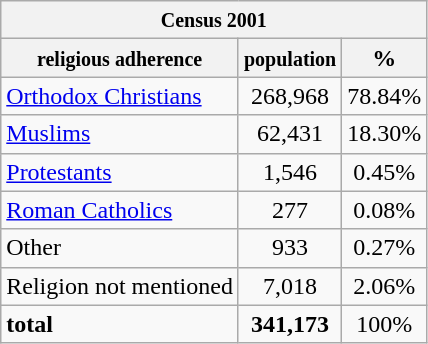<table class="wikitable">
<tr>
<th colspan=3><small>Census 2001</small></th>
</tr>
<tr>
<th><small>religious adherence</small></th>
<th><small>population</small></th>
<th>%</th>
</tr>
<tr>
<td><a href='#'>Orthodox Christians</a></td>
<td align="middle">268,968</td>
<td align="middle">78.84%</td>
</tr>
<tr>
<td><a href='#'>Muslims</a></td>
<td align="middle">62,431</td>
<td align="middle">18.30%</td>
</tr>
<tr>
<td><a href='#'>Protestants</a></td>
<td align="middle">1,546</td>
<td align="middle">0.45%</td>
</tr>
<tr>
<td><a href='#'>Roman Catholics</a></td>
<td align="middle">277</td>
<td align="middle">0.08%</td>
</tr>
<tr>
<td>Other</td>
<td align="middle">933</td>
<td align="middle">0.27%</td>
</tr>
<tr>
<td>Religion not mentioned</td>
<td align="middle">7,018</td>
<td align="middle">2.06%</td>
</tr>
<tr>
<td><strong>total</strong></td>
<td align="middle"><strong>341,173</strong></td>
<td align="middle">100%</td>
</tr>
</table>
